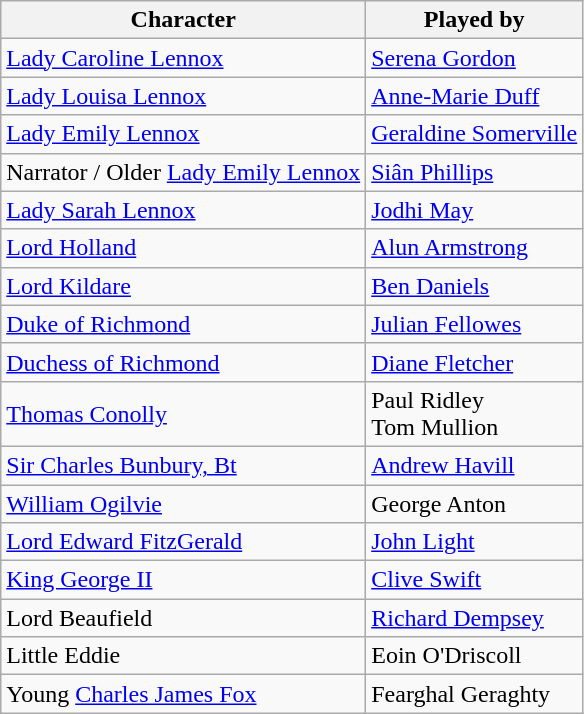<table class="wikitable">
<tr>
<th>Character</th>
<th>Played by</th>
</tr>
<tr>
<td><a href='#'>Lady Caroline Lennox</a></td>
<td><a href='#'>Serena Gordon</a></td>
</tr>
<tr>
<td><a href='#'>Lady Louisa Lennox</a></td>
<td><a href='#'>Anne-Marie Duff</a></td>
</tr>
<tr>
<td><a href='#'>Lady Emily Lennox</a></td>
<td><a href='#'>Geraldine Somerville</a></td>
</tr>
<tr>
<td>Narrator / Older <a href='#'>Lady Emily Lennox</a></td>
<td><a href='#'>Siân Phillips</a></td>
</tr>
<tr>
<td><a href='#'>Lady Sarah Lennox</a></td>
<td><a href='#'>Jodhi May</a></td>
</tr>
<tr>
<td><a href='#'>Lord Holland</a></td>
<td><a href='#'>Alun Armstrong</a></td>
</tr>
<tr>
<td><a href='#'>Lord Kildare</a></td>
<td><a href='#'>Ben Daniels</a></td>
</tr>
<tr>
<td><a href='#'>Duke of Richmond</a></td>
<td><a href='#'>Julian Fellowes</a></td>
</tr>
<tr>
<td><a href='#'>Duchess of Richmond</a></td>
<td><a href='#'>Diane Fletcher</a></td>
</tr>
<tr>
<td><a href='#'>Thomas Conolly</a></td>
<td>Paul Ridley<br>Tom Mullion</td>
</tr>
<tr>
<td><a href='#'>Sir Charles Bunbury, Bt</a></td>
<td><a href='#'>Andrew Havill</a></td>
</tr>
<tr>
<td><a href='#'>William Ogilvie</a></td>
<td>George Anton</td>
</tr>
<tr>
<td><a href='#'>Lord Edward FitzGerald</a></td>
<td><a href='#'>John Light</a></td>
</tr>
<tr>
<td><a href='#'>King George II</a></td>
<td><a href='#'>Clive Swift</a></td>
</tr>
<tr>
<td>Lord Beaufield</td>
<td><a href='#'>Richard Dempsey</a></td>
</tr>
<tr>
<td>Little Eddie</td>
<td>Eoin O'Driscoll</td>
</tr>
<tr>
<td>Young <a href='#'>Charles James Fox</a></td>
<td>Fearghal Geraghty</td>
</tr>
</table>
